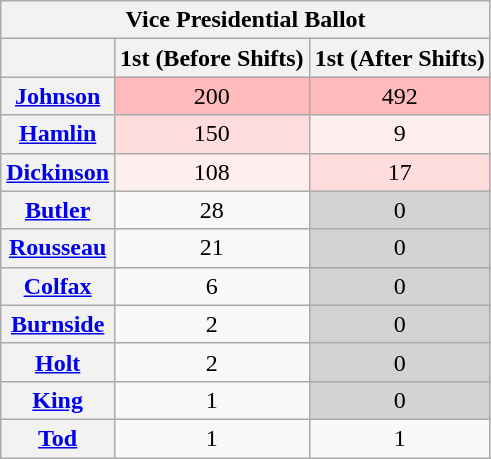<table class="wikitable sortable" style="text-align:center">
<tr>
<th colspan="3"><strong>Vice Presidential Ballot</strong></th>
</tr>
<tr>
<th></th>
<th>1st (Before Shifts)</th>
<th>1st (After Shifts)</th>
</tr>
<tr>
<th><a href='#'>Johnson</a></th>
<td style="background:#fbb;">200</td>
<td style="background:#fbb;">492</td>
</tr>
<tr>
<th><a href='#'>Hamlin</a></th>
<td style="background:#fdd;">150</td>
<td style="background:#fee;">9</td>
</tr>
<tr>
<th><a href='#'>Dickinson</a></th>
<td style="background:#fee;">108</td>
<td style="background:#fdd;">17</td>
</tr>
<tr>
<th><a href='#'>Butler</a></th>
<td>28</td>
<td style="background:#d3d3d3">0</td>
</tr>
<tr>
<th><a href='#'>Rousseau</a></th>
<td>21</td>
<td style="background:#d3d3d3">0</td>
</tr>
<tr>
<th><a href='#'>Colfax</a></th>
<td>6</td>
<td style="background:#d3d3d3">0</td>
</tr>
<tr>
<th><a href='#'>Burnside</a></th>
<td>2</td>
<td style="background:#d3d3d3">0</td>
</tr>
<tr>
<th><a href='#'>Holt</a></th>
<td>2</td>
<td style="background:#d3d3d3">0</td>
</tr>
<tr>
<th><a href='#'>King</a></th>
<td>1</td>
<td style="background:#d3d3d3">0</td>
</tr>
<tr>
<th><a href='#'>Tod</a></th>
<td>1</td>
<td>1</td>
</tr>
</table>
